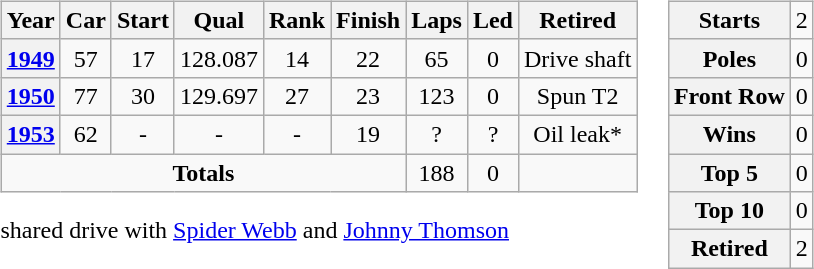<table>
<tr ---- valign="top">
<td><br><table class="wikitable" style="text-align:center">
<tr>
<th>Year</th>
<th>Car</th>
<th>Start</th>
<th>Qual</th>
<th>Rank</th>
<th>Finish</th>
<th>Laps</th>
<th>Led</th>
<th>Retired</th>
</tr>
<tr>
<th><a href='#'>1949</a></th>
<td>57</td>
<td>17</td>
<td>128.087</td>
<td>14</td>
<td>22</td>
<td>65</td>
<td>0</td>
<td>Drive shaft</td>
</tr>
<tr>
<th><a href='#'>1950</a></th>
<td>77</td>
<td>30</td>
<td>129.697</td>
<td>27</td>
<td>23</td>
<td>123</td>
<td>0</td>
<td>Spun T2</td>
</tr>
<tr>
<th><a href='#'>1953</a></th>
<td>62</td>
<td>-</td>
<td>-</td>
<td>-</td>
<td>19</td>
<td>?</td>
<td>?</td>
<td>Oil leak*</td>
</tr>
<tr>
<td colspan="6"><strong>Totals</strong></td>
<td>188</td>
<td>0</td>
<td></td>
</tr>
</table>
 shared drive with <a href='#'>Spider Webb</a> and <a href='#'>Johnny Thomson</a></td>
<td><br><table class="wikitable" style="text-align:center">
<tr>
<th>Starts</th>
<td>2</td>
</tr>
<tr>
<th>Poles</th>
<td>0</td>
</tr>
<tr>
<th>Front Row</th>
<td>0</td>
</tr>
<tr>
<th>Wins</th>
<td>0</td>
</tr>
<tr>
<th>Top 5</th>
<td>0</td>
</tr>
<tr>
<th>Top 10</th>
<td>0</td>
</tr>
<tr>
<th>Retired</th>
<td>2</td>
</tr>
</table>
</td>
</tr>
</table>
